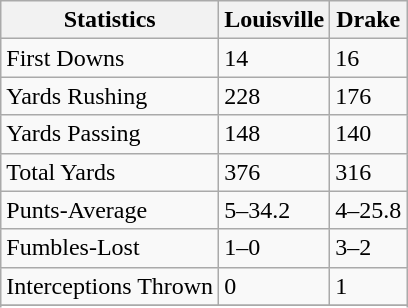<table class="wikitable">
<tr>
<th>Statistics</th>
<th>Louisville</th>
<th>Drake</th>
</tr>
<tr>
<td>First Downs</td>
<td>14</td>
<td>16</td>
</tr>
<tr>
<td>Yards Rushing</td>
<td>228</td>
<td>176</td>
</tr>
<tr>
<td>Yards Passing</td>
<td>148</td>
<td>140</td>
</tr>
<tr>
<td>Total Yards</td>
<td>376</td>
<td>316</td>
</tr>
<tr>
<td>Punts-Average</td>
<td>5–34.2</td>
<td>4–25.8</td>
</tr>
<tr>
<td>Fumbles-Lost</td>
<td>1–0</td>
<td>3–2</td>
</tr>
<tr>
<td>Interceptions Thrown</td>
<td>0</td>
<td>1</td>
</tr>
<tr>
</tr>
<tr>
</tr>
</table>
